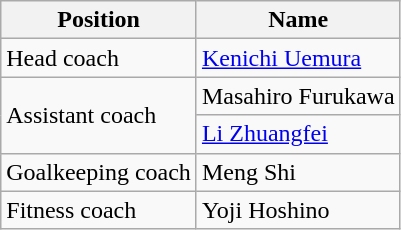<table class="wikitable">
<tr>
<th>Position</th>
<th>Name</th>
</tr>
<tr>
<td>Head coach</td>
<td> <a href='#'>Kenichi Uemura</a></td>
</tr>
<tr>
<td rowspan=2>Assistant coach</td>
<td> Masahiro Furukawa</td>
</tr>
<tr>
<td> <a href='#'>Li Zhuangfei</a></td>
</tr>
<tr>
<td>Goalkeeping coach</td>
<td> Meng Shi</td>
</tr>
<tr>
<td>Fitness coach</td>
<td> Yoji Hoshino</td>
</tr>
</table>
